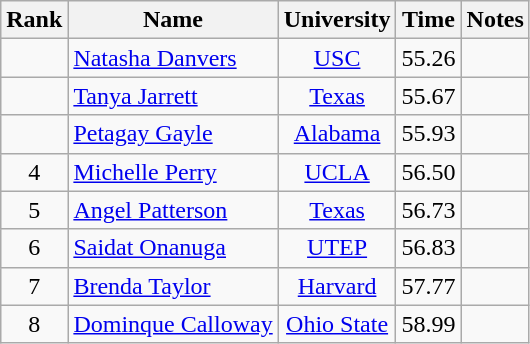<table class="wikitable sortable" style="text-align:center">
<tr>
<th>Rank</th>
<th>Name</th>
<th>University</th>
<th>Time</th>
<th>Notes</th>
</tr>
<tr>
<td></td>
<td align=left><a href='#'>Natasha Danvers</a> </td>
<td><a href='#'>USC</a></td>
<td>55.26</td>
<td></td>
</tr>
<tr>
<td></td>
<td align=left><a href='#'>Tanya Jarrett</a></td>
<td><a href='#'>Texas</a></td>
<td>55.67</td>
<td></td>
</tr>
<tr>
<td></td>
<td align=left><a href='#'>Petagay Gayle</a></td>
<td><a href='#'>Alabama</a></td>
<td>55.93</td>
<td></td>
</tr>
<tr>
<td>4</td>
<td align=left><a href='#'>Michelle Perry</a></td>
<td><a href='#'>UCLA</a></td>
<td>56.50</td>
<td></td>
</tr>
<tr>
<td>5</td>
<td align=left><a href='#'>Angel Patterson</a></td>
<td><a href='#'>Texas</a></td>
<td>56.73</td>
<td></td>
</tr>
<tr>
<td>6</td>
<td align=left><a href='#'>Saidat Onanuga</a> </td>
<td><a href='#'>UTEP</a></td>
<td>56.83</td>
<td></td>
</tr>
<tr>
<td>7</td>
<td align=left><a href='#'>Brenda Taylor</a></td>
<td><a href='#'>Harvard</a></td>
<td>57.77</td>
<td></td>
</tr>
<tr>
<td>8</td>
<td align=left><a href='#'>Dominque Calloway</a></td>
<td><a href='#'>Ohio State</a></td>
<td>58.99</td>
<td></td>
</tr>
</table>
